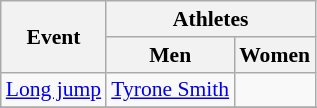<table class=wikitable style="font-size:90%">
<tr>
<th rowspan=2>Event</th>
<th colspan=2>Athletes</th>
</tr>
<tr>
<th>Men</th>
<th>Women</th>
</tr>
<tr>
<td><a href='#'>Long jump</a></td>
<td><a href='#'>Tyrone Smith</a></td>
<td></td>
</tr>
<tr>
</tr>
</table>
